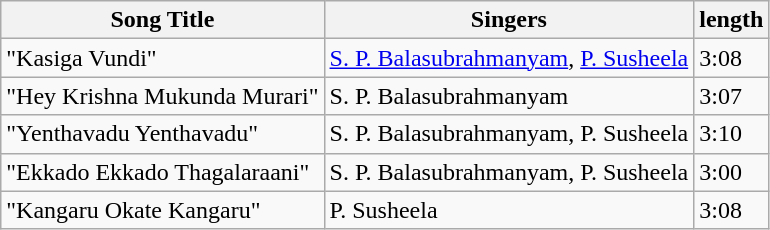<table class="wikitable">
<tr>
<th>Song Title</th>
<th>Singers</th>
<th>length</th>
</tr>
<tr>
<td>"Kasiga Vundi"</td>
<td><a href='#'>S. P. Balasubrahmanyam</a>, <a href='#'>P. Susheela</a></td>
<td>3:08</td>
</tr>
<tr>
<td>"Hey Krishna Mukunda Murari"</td>
<td>S. P. Balasubrahmanyam</td>
<td>3:07</td>
</tr>
<tr>
<td>"Yenthavadu Yenthavadu"</td>
<td>S. P. Balasubrahmanyam, P. Susheela</td>
<td>3:10</td>
</tr>
<tr>
<td>"Ekkado Ekkado Thagalaraani"</td>
<td>S. P. Balasubrahmanyam, P. Susheela</td>
<td>3:00</td>
</tr>
<tr>
<td>"Kangaru Okate Kangaru"</td>
<td>P. Susheela</td>
<td>3:08</td>
</tr>
</table>
